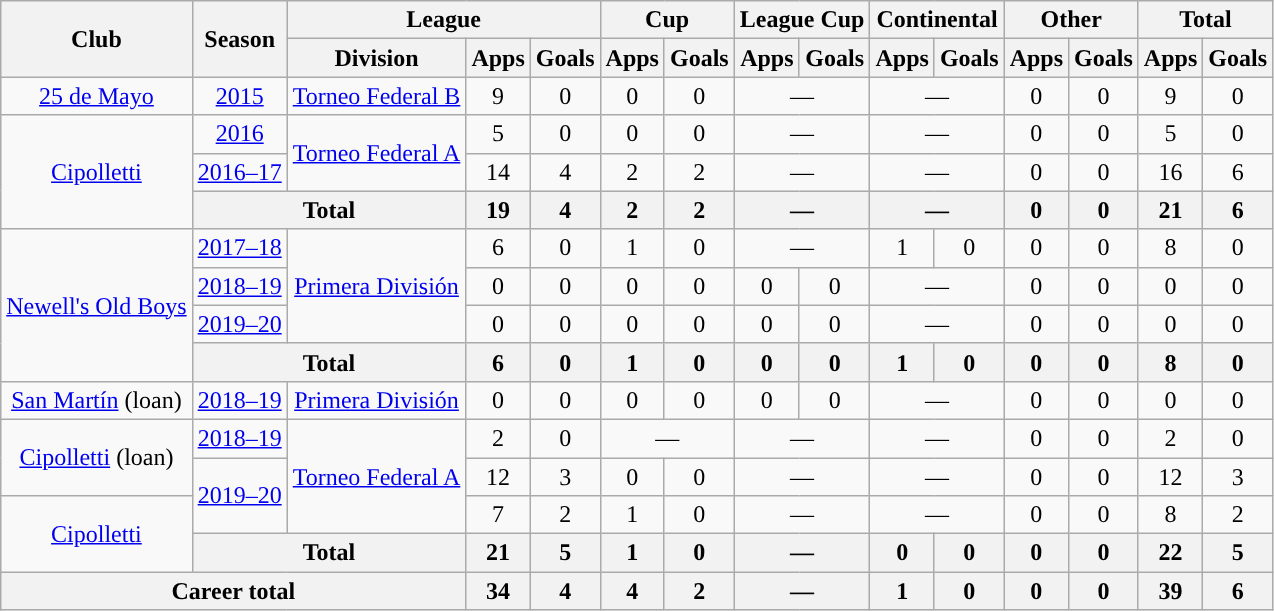<table class="wikitable" style="text-align:center">
<tr>
<th rowspan="2">Club</th>
<th rowspan="2">Season</th>
<th colspan="3">League</th>
<th colspan="2">Cup</th>
<th colspan="2">League Cup</th>
<th colspan="2">Continental</th>
<th colspan="2">Other</th>
<th colspan="2">Total</th>
</tr>
<tr>
<th>Division</th>
<th>Apps</th>
<th>Goals</th>
<th>Apps</th>
<th>Goals</th>
<th>Apps</th>
<th>Goals</th>
<th>Apps</th>
<th>Goals</th>
<th>Apps</th>
<th>Goals</th>
<th>Apps</th>
<th>Goals</th>
</tr>
<tr>
<td rowspan="1"><a href='#'>25 de Mayo</a></td>
<td><a href='#'>2015</a></td>
<td rowspan="1"><a href='#'>Torneo Federal B</a></td>
<td>9</td>
<td>0</td>
<td>0</td>
<td>0</td>
<td colspan="2">—</td>
<td colspan="2">—</td>
<td>0</td>
<td>0</td>
<td>9</td>
<td>0</td>
</tr>
<tr>
<td rowspan="3"><a href='#'>Cipolletti</a></td>
<td><a href='#'>2016</a></td>
<td rowspan="2"><a href='#'>Torneo Federal A</a></td>
<td>5</td>
<td>0</td>
<td>0</td>
<td>0</td>
<td colspan="2">—</td>
<td colspan="2">—</td>
<td>0</td>
<td>0</td>
<td>5</td>
<td>0</td>
</tr>
<tr>
<td><a href='#'>2016–17</a></td>
<td>14</td>
<td>4</td>
<td>2</td>
<td>2</td>
<td colspan="2">—</td>
<td colspan="2">—</td>
<td>0</td>
<td>0</td>
<td>16</td>
<td>6</td>
</tr>
<tr>
<th colspan="2">Total</th>
<th>19</th>
<th>4</th>
<th>2</th>
<th>2</th>
<th colspan="2">—</th>
<th colspan="2">—</th>
<th>0</th>
<th>0</th>
<th>21</th>
<th>6</th>
</tr>
<tr>
<td rowspan="4"><a href='#'>Newell's Old Boys</a></td>
<td><a href='#'>2017–18</a></td>
<td rowspan="3"><a href='#'>Primera División</a></td>
<td>6</td>
<td>0</td>
<td>1</td>
<td>0</td>
<td colspan="2">—</td>
<td>1</td>
<td>0</td>
<td>0</td>
<td>0</td>
<td>8</td>
<td>0</td>
</tr>
<tr>
<td><a href='#'>2018–19</a></td>
<td>0</td>
<td>0</td>
<td>0</td>
<td>0</td>
<td>0</td>
<td>0</td>
<td colspan="2">—</td>
<td>0</td>
<td>0</td>
<td>0</td>
<td>0</td>
</tr>
<tr>
<td><a href='#'>2019–20</a></td>
<td>0</td>
<td>0</td>
<td>0</td>
<td>0</td>
<td>0</td>
<td>0</td>
<td colspan="2">—</td>
<td>0</td>
<td>0</td>
<td>0</td>
<td>0</td>
</tr>
<tr>
<th colspan="2">Total</th>
<th>6</th>
<th>0</th>
<th>1</th>
<th>0</th>
<th>0</th>
<th>0</th>
<th>1</th>
<th>0</th>
<th>0</th>
<th>0</th>
<th>8</th>
<th>0</th>
</tr>
<tr>
<td rowspan="1"><a href='#'>San Martín</a> (loan)</td>
<td><a href='#'>2018–19</a></td>
<td rowspan="1"><a href='#'>Primera División</a></td>
<td>0</td>
<td>0</td>
<td>0</td>
<td>0</td>
<td>0</td>
<td>0</td>
<td colspan="2">—</td>
<td>0</td>
<td>0</td>
<td>0</td>
<td>0</td>
</tr>
<tr>
<td rowspan="2"><a href='#'>Cipolletti</a> (loan)</td>
<td><a href='#'>2018–19</a></td>
<td rowspan="3"><a href='#'>Torneo Federal A</a></td>
<td>2</td>
<td>0</td>
<td colspan="2">—</td>
<td colspan="2">—</td>
<td colspan="2">—</td>
<td>0</td>
<td>0</td>
<td>2</td>
<td>0</td>
</tr>
<tr>
<td rowspan="2"><a href='#'>2019–20</a></td>
<td>12</td>
<td>3</td>
<td>0</td>
<td>0</td>
<td colspan="2">—</td>
<td colspan="2">—</td>
<td>0</td>
<td>0</td>
<td>12</td>
<td>3</td>
</tr>
<tr>
<td rowspan="2"><a href='#'>Cipolletti</a></td>
<td>7</td>
<td>2</td>
<td>1</td>
<td>0</td>
<td colspan="2">—</td>
<td colspan="2">—</td>
<td>0</td>
<td>0</td>
<td>8</td>
<td>2</td>
</tr>
<tr>
<th colspan="2">Total</th>
<th>21</th>
<th>5</th>
<th>1</th>
<th>0</th>
<th colspan="2">—</th>
<th>0</th>
<th>0</th>
<th>0</th>
<th>0</th>
<th>22</th>
<th>5</th>
</tr>
<tr>
<th colspan="3">Career total</th>
<th>34</th>
<th>4</th>
<th>4</th>
<th>2</th>
<th colspan="2">—</th>
<th>1</th>
<th>0</th>
<th>0</th>
<th>0</th>
<th>39</th>
<th>6</th>
</tr>
</table>
